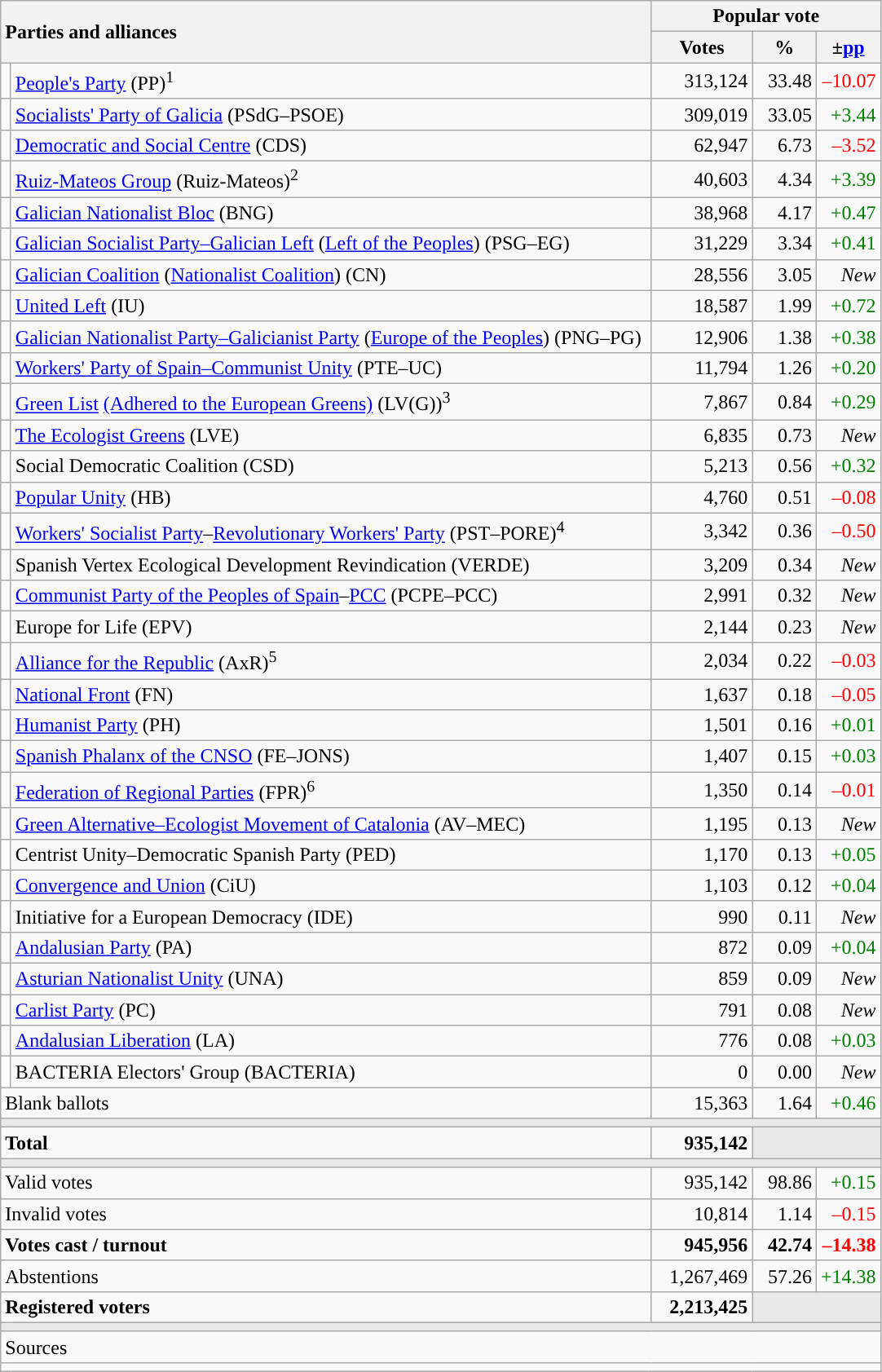<table class="wikitable" style="text-align:right">
<tr>
<th style="text-align:left;" rowspan="2" colspan="2" width="525">Parties and alliances</th>
<th colspan="3">Popular vote</th>
</tr>
<tr>
<th width="75">Votes</th>
<th width="45">%</th>
<th width="45">±<a href='#'>pp</a></th>
</tr>
<tr>
<td width="1" style="color:inherit;background:"></td>
<td align="left"><a href='#'>People's Party</a> (PP)<sup>1</sup></td>
<td>313,124</td>
<td>33.48</td>
<td style="color:red;">–10.07</td>
</tr>
<tr>
<td style="color:inherit;background:"></td>
<td align="left"><a href='#'>Socialists' Party of Galicia</a> (PSdG–PSOE)</td>
<td>309,019</td>
<td>33.05</td>
<td style="color:green;">+3.44</td>
</tr>
<tr>
<td style="color:inherit;background:"></td>
<td align="left"><a href='#'>Democratic and Social Centre</a> (CDS)</td>
<td>62,947</td>
<td>6.73</td>
<td style="color:red;">–3.52</td>
</tr>
<tr>
<td style="color:inherit;background:"></td>
<td align="left"><a href='#'>Ruiz-Mateos Group</a> (Ruiz-Mateos)<sup>2</sup></td>
<td>40,603</td>
<td>4.34</td>
<td style="color:green;">+3.39</td>
</tr>
<tr>
<td style="color:inherit;background:"></td>
<td align="left"><a href='#'>Galician Nationalist Bloc</a> (BNG)</td>
<td>38,968</td>
<td>4.17</td>
<td style="color:green;">+0.47</td>
</tr>
<tr>
<td style="color:inherit;background:"></td>
<td align="left"><a href='#'>Galician Socialist Party–Galician Left</a> (<a href='#'>Left of the Peoples</a>) (PSG–EG)</td>
<td>31,229</td>
<td>3.34</td>
<td style="color:green;">+0.41</td>
</tr>
<tr>
<td style="color:inherit;background:"></td>
<td align="left"><a href='#'>Galician Coalition</a> (<a href='#'>Nationalist Coalition</a>) (CN)</td>
<td>28,556</td>
<td>3.05</td>
<td><em>New</em></td>
</tr>
<tr>
<td style="color:inherit;background:"></td>
<td align="left"><a href='#'>United Left</a> (IU)</td>
<td>18,587</td>
<td>1.99</td>
<td style="color:green;">+0.72</td>
</tr>
<tr>
<td style="color:inherit;background:"></td>
<td align="left"><a href='#'>Galician Nationalist Party–Galicianist Party</a> (<a href='#'>Europe of the Peoples</a>) (PNG–PG)</td>
<td>12,906</td>
<td>1.38</td>
<td style="color:green;">+0.38</td>
</tr>
<tr>
<td style="color:inherit;background:"></td>
<td align="left"><a href='#'>Workers' Party of Spain–Communist Unity</a> (PTE–UC)</td>
<td>11,794</td>
<td>1.26</td>
<td style="color:green;">+0.20</td>
</tr>
<tr>
<td style="color:inherit;background:"></td>
<td align="left"><a href='#'>Green List</a> <a href='#'>(Adhered to the European Greens)</a> (LV(G))<sup>3</sup></td>
<td>7,867</td>
<td>0.84</td>
<td style="color:green;">+0.29</td>
</tr>
<tr>
<td style="color:inherit;background:"></td>
<td align="left"><a href='#'>The Ecologist Greens</a> (LVE)</td>
<td>6,835</td>
<td>0.73</td>
<td><em>New</em></td>
</tr>
<tr>
<td style="color:inherit;background:"></td>
<td align="left">Social Democratic Coalition (CSD)</td>
<td>5,213</td>
<td>0.56</td>
<td style="color:green;">+0.32</td>
</tr>
<tr>
<td style="color:inherit;background:"></td>
<td align="left"><a href='#'>Popular Unity</a> (HB)</td>
<td>4,760</td>
<td>0.51</td>
<td style="color:red;">–0.08</td>
</tr>
<tr>
<td style="color:inherit;background:"></td>
<td align="left"><a href='#'>Workers' Socialist Party</a>–<a href='#'>Revolutionary Workers' Party</a> (PST–PORE)<sup>4</sup></td>
<td>3,342</td>
<td>0.36</td>
<td style="color:red;">–0.50</td>
</tr>
<tr>
<td style="color:inherit;background:"></td>
<td align="left">Spanish Vertex Ecological Development Revindication (VERDE)</td>
<td>3,209</td>
<td>0.34</td>
<td><em>New</em></td>
</tr>
<tr>
<td style="color:inherit;background:"></td>
<td align="left"><a href='#'>Communist Party of the Peoples of Spain</a>–<a href='#'>PCC</a> (PCPE–PCC)</td>
<td>2,991</td>
<td>0.32</td>
<td><em>New</em></td>
</tr>
<tr>
<td bgcolor="white"></td>
<td align="left">Europe for Life (EPV)</td>
<td>2,144</td>
<td>0.23</td>
<td><em>New</em></td>
</tr>
<tr>
<td style="color:inherit;background:"></td>
<td align="left"><a href='#'>Alliance for the Republic</a> (AxR)<sup>5</sup></td>
<td>2,034</td>
<td>0.22</td>
<td style="color:red;">–0.03</td>
</tr>
<tr>
<td style="color:inherit;background:"></td>
<td align="left"><a href='#'>National Front</a> (FN)</td>
<td>1,637</td>
<td>0.18</td>
<td style="color:red;">–0.05</td>
</tr>
<tr>
<td style="color:inherit;background:"></td>
<td align="left"><a href='#'>Humanist Party</a> (PH)</td>
<td>1,501</td>
<td>0.16</td>
<td style="color:green;">+0.01</td>
</tr>
<tr>
<td style="color:inherit;background:"></td>
<td align="left"><a href='#'>Spanish Phalanx of the CNSO</a> (FE–JONS)</td>
<td>1,407</td>
<td>0.15</td>
<td style="color:green;">+0.03</td>
</tr>
<tr>
<td style="color:inherit;background:"></td>
<td align="left"><a href='#'>Federation of Regional Parties</a> (FPR)<sup>6</sup></td>
<td>1,350</td>
<td>0.14</td>
<td style="color:red;">–0.01</td>
</tr>
<tr>
<td style="color:inherit;background:"></td>
<td align="left"><a href='#'>Green Alternative–Ecologist Movement of Catalonia</a> (AV–MEC)</td>
<td>1,195</td>
<td>0.13</td>
<td><em>New</em></td>
</tr>
<tr>
<td bgcolor="white"></td>
<td align="left">Centrist Unity–Democratic Spanish Party (PED)</td>
<td>1,170</td>
<td>0.13</td>
<td style="color:green;">+0.05</td>
</tr>
<tr>
<td style="color:inherit;background:"></td>
<td align="left"><a href='#'>Convergence and Union</a> (CiU)</td>
<td>1,103</td>
<td>0.12</td>
<td style="color:green;">+0.04</td>
</tr>
<tr>
<td bgcolor="white"></td>
<td align="left">Initiative for a European Democracy (IDE)</td>
<td>990</td>
<td>0.11</td>
<td><em>New</em></td>
</tr>
<tr>
<td style="color:inherit;background:"></td>
<td align="left"><a href='#'>Andalusian Party</a> (PA)</td>
<td>872</td>
<td>0.09</td>
<td style="color:green;">+0.04</td>
</tr>
<tr>
<td style="color:inherit;background:"></td>
<td align="left"><a href='#'>Asturian Nationalist Unity</a> (UNA)</td>
<td>859</td>
<td>0.09</td>
<td><em>New</em></td>
</tr>
<tr>
<td style="color:inherit;background:"></td>
<td align="left"><a href='#'>Carlist Party</a> (PC)</td>
<td>791</td>
<td>0.08</td>
<td><em>New</em></td>
</tr>
<tr>
<td style="color:inherit;background:"></td>
<td align="left"><a href='#'>Andalusian Liberation</a> (LA)</td>
<td>776</td>
<td>0.08</td>
<td style="color:green;">+0.03</td>
</tr>
<tr>
<td bgcolor="white"></td>
<td align="left">BACTERIA Electors' Group (BACTERIA)</td>
<td>0</td>
<td>0.00</td>
<td><em>New</em></td>
</tr>
<tr>
<td align="left" colspan="2">Blank ballots</td>
<td>15,363</td>
<td>1.64</td>
<td style="color:green;">+0.46</td>
</tr>
<tr>
<td colspan="5" bgcolor="#E9E9E9"></td>
</tr>
<tr style="font-weight:bold;">
<td align="left" colspan="2">Total</td>
<td>935,142</td>
<td bgcolor="#E9E9E9" colspan="2"></td>
</tr>
<tr>
<td colspan="5" bgcolor="#E9E9E9"></td>
</tr>
<tr>
<td align="left" colspan="2">Valid votes</td>
<td>935,142</td>
<td>98.86</td>
<td style="color:green;">+0.15</td>
</tr>
<tr>
<td align="left" colspan="2">Invalid votes</td>
<td>10,814</td>
<td>1.14</td>
<td style="color:red;">–0.15</td>
</tr>
<tr style="font-weight:bold;">
<td align="left" colspan="2">Votes cast / turnout</td>
<td>945,956</td>
<td>42.74</td>
<td style="color:red;">–14.38</td>
</tr>
<tr>
<td align="left" colspan="2">Abstentions</td>
<td>1,267,469</td>
<td>57.26</td>
<td style="color:green;">+14.38</td>
</tr>
<tr style="font-weight:bold;">
<td align="left" colspan="2">Registered voters</td>
<td>2,213,425</td>
<td bgcolor="#E9E9E9" colspan="2"></td>
</tr>
<tr>
<td colspan="5" bgcolor="#E9E9E9"></td>
</tr>
<tr>
<td align="left" colspan="5">Sources</td>
</tr>
<tr>
<td colspan="5" style="text-align:left; max-width:680px;"></td>
</tr>
</table>
